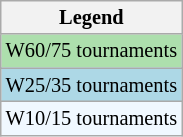<table class="wikitable" style="font-size:85%">
<tr>
<th>Legend</th>
</tr>
<tr style="background:#addfad;">
<td>W60/75 tournaments</td>
</tr>
<tr style="background:lightblue;">
<td>W25/35 tournaments</td>
</tr>
<tr style="background:#f0f8ff;">
<td>W10/15 tournaments</td>
</tr>
</table>
